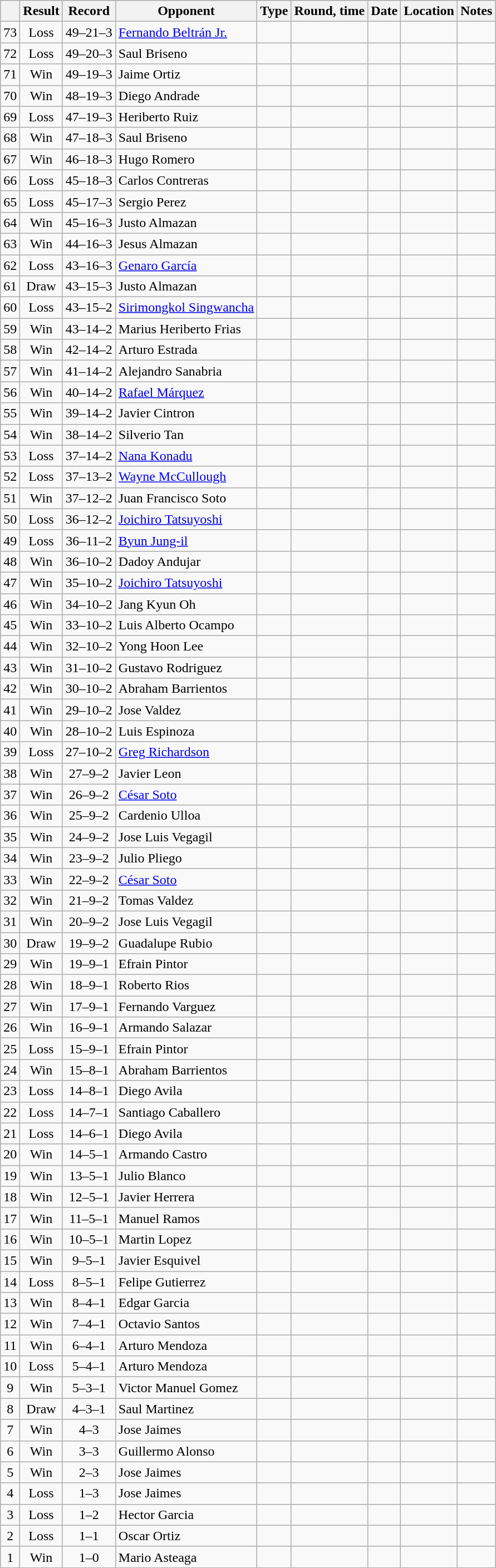<table class="wikitable" style="text-align:center">
<tr>
<th></th>
<th>Result</th>
<th>Record</th>
<th>Opponent</th>
<th>Type</th>
<th>Round, time</th>
<th>Date</th>
<th>Location</th>
<th>Notes</th>
</tr>
<tr>
<td>73</td>
<td>Loss</td>
<td>49–21–3</td>
<td align=left> <a href='#'>Fernando Beltrán Jr.</a></td>
<td></td>
<td></td>
<td></td>
<td align=left> </td>
<td align=left></td>
</tr>
<tr>
<td>72</td>
<td>Loss</td>
<td>49–20–3</td>
<td align=left> Saul Briseno</td>
<td></td>
<td></td>
<td></td>
<td align=left> </td>
<td align=left></td>
</tr>
<tr>
<td>71</td>
<td>Win</td>
<td>49–19–3</td>
<td align=left> Jaime Ortiz</td>
<td></td>
<td></td>
<td></td>
<td align=left> </td>
<td align=left></td>
</tr>
<tr>
<td>70</td>
<td>Win</td>
<td>48–19–3</td>
<td align=left> Diego Andrade</td>
<td></td>
<td></td>
<td></td>
<td align=left> </td>
<td align=left></td>
</tr>
<tr>
<td>69</td>
<td>Loss</td>
<td>47–19–3</td>
<td align=left> Heriberto Ruiz</td>
<td></td>
<td></td>
<td></td>
<td align=left> </td>
<td align=left></td>
</tr>
<tr>
<td>68</td>
<td>Win</td>
<td>47–18–3</td>
<td align=left> Saul Briseno</td>
<td></td>
<td></td>
<td></td>
<td align=left> </td>
<td align=left></td>
</tr>
<tr>
<td>67</td>
<td>Win</td>
<td>46–18–3</td>
<td align=left> Hugo Romero</td>
<td></td>
<td></td>
<td></td>
<td align=left> </td>
<td align=left></td>
</tr>
<tr>
<td>66</td>
<td>Loss</td>
<td>45–18–3</td>
<td align=left> Carlos Contreras</td>
<td></td>
<td></td>
<td></td>
<td align=left> </td>
<td align=left></td>
</tr>
<tr>
<td>65</td>
<td>Loss</td>
<td>45–17–3</td>
<td align=left> Sergio Perez</td>
<td></td>
<td></td>
<td></td>
<td align=left> </td>
<td align=left></td>
</tr>
<tr>
<td>64</td>
<td>Win</td>
<td>45–16–3</td>
<td align=left> Justo Almazan</td>
<td></td>
<td></td>
<td></td>
<td align=left> </td>
<td align=left></td>
</tr>
<tr>
<td>63</td>
<td>Win</td>
<td>44–16–3</td>
<td align=left> Jesus Almazan</td>
<td></td>
<td></td>
<td></td>
<td align=left> </td>
<td align=left></td>
</tr>
<tr>
<td>62</td>
<td>Loss</td>
<td>43–16–3</td>
<td align=left> <a href='#'>Genaro García</a></td>
<td></td>
<td></td>
<td></td>
<td align=left> </td>
<td align=left></td>
</tr>
<tr>
<td>61</td>
<td>Draw</td>
<td>43–15–3</td>
<td align=left> Justo Almazan</td>
<td></td>
<td></td>
<td></td>
<td align=left> </td>
<td align=left></td>
</tr>
<tr>
<td>60</td>
<td>Loss</td>
<td>43–15–2</td>
<td align=left> <a href='#'>Sirimongkol Singwancha</a></td>
<td></td>
<td></td>
<td></td>
<td align=left> </td>
<td align=left></td>
</tr>
<tr>
<td>59</td>
<td>Win</td>
<td>43–14–2</td>
<td align=left> Marius Heriberto Frias</td>
<td></td>
<td></td>
<td></td>
<td align=left> </td>
<td align=left></td>
</tr>
<tr>
<td>58</td>
<td>Win</td>
<td>42–14–2</td>
<td align=left> Arturo Estrada</td>
<td></td>
<td></td>
<td></td>
<td align=left> </td>
<td align=left></td>
</tr>
<tr>
<td>57</td>
<td>Win</td>
<td>41–14–2</td>
<td align=left> Alejandro Sanabria</td>
<td></td>
<td></td>
<td></td>
<td align=left> </td>
<td align=left></td>
</tr>
<tr>
<td>56</td>
<td>Win</td>
<td>40–14–2</td>
<td align=left> <a href='#'>Rafael Márquez</a></td>
<td></td>
<td></td>
<td></td>
<td align=left> </td>
<td align=left></td>
</tr>
<tr>
<td>55</td>
<td>Win</td>
<td>39–14–2</td>
<td align=left> Javier Cintron</td>
<td></td>
<td></td>
<td></td>
<td align=left> </td>
<td align=left></td>
</tr>
<tr>
<td>54</td>
<td>Win</td>
<td>38–14–2</td>
<td align=left> Silverio Tan</td>
<td></td>
<td></td>
<td></td>
<td align=left> </td>
<td align=left></td>
</tr>
<tr>
<td>53</td>
<td>Loss</td>
<td>37–14–2</td>
<td align=left> <a href='#'>Nana Konadu</a></td>
<td></td>
<td></td>
<td></td>
<td align=left> </td>
<td align=left></td>
</tr>
<tr>
<td>52</td>
<td>Loss</td>
<td>37–13–2</td>
<td align=left> <a href='#'>Wayne McCullough</a></td>
<td></td>
<td></td>
<td></td>
<td align=left> </td>
<td align=left></td>
</tr>
<tr>
<td>51</td>
<td>Win</td>
<td>37–12–2</td>
<td align=left> Juan Francisco Soto</td>
<td></td>
<td></td>
<td></td>
<td align=left> </td>
<td align=left></td>
</tr>
<tr>
<td>50</td>
<td>Loss</td>
<td>36–12–2</td>
<td align=left> <a href='#'>Joichiro Tatsuyoshi</a></td>
<td></td>
<td></td>
<td></td>
<td align=left> </td>
<td align=left></td>
</tr>
<tr>
<td>49</td>
<td>Loss</td>
<td>36–11–2</td>
<td align=left> <a href='#'>Byun Jung-il</a></td>
<td></td>
<td></td>
<td></td>
<td align=left> </td>
<td align=left></td>
</tr>
<tr>
<td>48</td>
<td>Win</td>
<td>36–10–2</td>
<td align=left> Dadoy Andujar</td>
<td></td>
<td></td>
<td></td>
<td align=left> </td>
<td align=left></td>
</tr>
<tr>
<td>47</td>
<td>Win</td>
<td>35–10–2</td>
<td align=left> <a href='#'>Joichiro Tatsuyoshi</a></td>
<td></td>
<td></td>
<td></td>
<td align=left> </td>
<td align=left></td>
</tr>
<tr>
<td>46</td>
<td>Win</td>
<td>34–10–2</td>
<td align=left> Jang Kyun Oh</td>
<td></td>
<td></td>
<td></td>
<td align=left> </td>
<td align=left></td>
</tr>
<tr>
<td>45</td>
<td>Win</td>
<td>33–10–2</td>
<td align=left> Luis Alberto Ocampo</td>
<td></td>
<td></td>
<td></td>
<td align=left> </td>
<td align=left></td>
</tr>
<tr>
<td>44</td>
<td>Win</td>
<td>32–10–2</td>
<td align=left> Yong Hoon Lee</td>
<td></td>
<td></td>
<td></td>
<td align=left> </td>
<td align=left></td>
</tr>
<tr>
<td>43</td>
<td>Win</td>
<td>31–10–2</td>
<td align=left> Gustavo Rodriguez</td>
<td></td>
<td></td>
<td></td>
<td align=left> </td>
<td align=left></td>
</tr>
<tr>
<td>42</td>
<td>Win</td>
<td>30–10–2</td>
<td align=left> Abraham Barrientos</td>
<td></td>
<td></td>
<td></td>
<td align=left> </td>
<td align=left></td>
</tr>
<tr>
<td>41</td>
<td>Win</td>
<td>29–10–2</td>
<td align=left> Jose Valdez</td>
<td></td>
<td></td>
<td></td>
<td align=left> </td>
<td align=left></td>
</tr>
<tr>
<td>40</td>
<td>Win</td>
<td>28–10–2</td>
<td align=left> Luis Espinoza</td>
<td></td>
<td></td>
<td></td>
<td align=left> </td>
<td align=left></td>
</tr>
<tr>
<td>39</td>
<td>Loss</td>
<td>27–10–2</td>
<td align=left> <a href='#'>Greg Richardson</a></td>
<td></td>
<td></td>
<td></td>
<td align=left> </td>
<td align=left></td>
</tr>
<tr>
<td>38</td>
<td>Win</td>
<td>27–9–2</td>
<td align=left> Javier Leon</td>
<td></td>
<td></td>
<td></td>
<td align=left> </td>
<td align=left></td>
</tr>
<tr>
<td>37</td>
<td>Win</td>
<td>26–9–2</td>
<td align=left> <a href='#'>César Soto</a></td>
<td></td>
<td></td>
<td></td>
<td align=left> </td>
<td align=left></td>
</tr>
<tr>
<td>36</td>
<td>Win</td>
<td>25–9–2</td>
<td align=left> Cardenio Ulloa</td>
<td></td>
<td></td>
<td></td>
<td align=left> </td>
<td align=left></td>
</tr>
<tr>
<td>35</td>
<td>Win</td>
<td>24–9–2</td>
<td align=left> Jose Luis Vegagil</td>
<td></td>
<td></td>
<td></td>
<td align=left> </td>
<td align=left></td>
</tr>
<tr>
<td>34</td>
<td>Win</td>
<td>23–9–2</td>
<td align=left> Julio Pliego</td>
<td></td>
<td></td>
<td></td>
<td align=left> </td>
<td align=left></td>
</tr>
<tr>
<td>33</td>
<td>Win</td>
<td>22–9–2</td>
<td align=left> <a href='#'>César Soto</a></td>
<td></td>
<td></td>
<td></td>
<td align=left> </td>
<td align=left></td>
</tr>
<tr>
<td>32</td>
<td>Win</td>
<td>21–9–2</td>
<td align=left> Tomas Valdez</td>
<td></td>
<td></td>
<td></td>
<td align=left> </td>
<td align=left></td>
</tr>
<tr>
<td>31</td>
<td>Win</td>
<td>20–9–2</td>
<td align=left> Jose Luis Vegagil</td>
<td></td>
<td></td>
<td></td>
<td align=left> </td>
<td align=left></td>
</tr>
<tr>
<td>30</td>
<td>Draw</td>
<td>19–9–2</td>
<td align=left> Guadalupe Rubio</td>
<td></td>
<td></td>
<td></td>
<td align=left> </td>
<td align=left></td>
</tr>
<tr>
<td>29</td>
<td>Win</td>
<td>19–9–1</td>
<td align=left> Efrain Pintor</td>
<td></td>
<td></td>
<td></td>
<td align=left> </td>
<td align=left></td>
</tr>
<tr>
<td>28</td>
<td>Win</td>
<td>18–9–1</td>
<td align=left> Roberto Rios</td>
<td></td>
<td></td>
<td></td>
<td align=left> </td>
<td align=left></td>
</tr>
<tr>
<td>27</td>
<td>Win</td>
<td>17–9–1</td>
<td align=left> Fernando Varguez</td>
<td></td>
<td></td>
<td></td>
<td align=left> </td>
<td align=left></td>
</tr>
<tr>
<td>26</td>
<td>Win</td>
<td>16–9–1</td>
<td align=left> Armando Salazar</td>
<td></td>
<td></td>
<td></td>
<td align=left> </td>
<td align=left></td>
</tr>
<tr>
<td>25</td>
<td>Loss</td>
<td>15–9–1</td>
<td align=left> Efrain Pintor</td>
<td></td>
<td></td>
<td></td>
<td align=left> </td>
<td align=left></td>
</tr>
<tr>
<td>24</td>
<td>Win</td>
<td>15–8–1</td>
<td align=left> Abraham Barrientos</td>
<td></td>
<td></td>
<td></td>
<td align=left> </td>
<td align=left></td>
</tr>
<tr>
<td>23</td>
<td>Loss</td>
<td>14–8–1</td>
<td align=left> Diego Avila</td>
<td></td>
<td></td>
<td></td>
<td align=left> </td>
<td align=left></td>
</tr>
<tr>
<td>22</td>
<td>Loss</td>
<td>14–7–1</td>
<td align=left> Santiago Caballero</td>
<td></td>
<td></td>
<td></td>
<td align=left> </td>
<td align=left></td>
</tr>
<tr>
<td>21</td>
<td>Loss</td>
<td>14–6–1</td>
<td align=left> Diego Avila</td>
<td></td>
<td></td>
<td></td>
<td align=left> </td>
<td align=left></td>
</tr>
<tr>
<td>20</td>
<td>Win</td>
<td>14–5–1</td>
<td align=left> Armando Castro</td>
<td></td>
<td></td>
<td></td>
<td align=left> </td>
<td align=left></td>
</tr>
<tr>
<td>19</td>
<td>Win</td>
<td>13–5–1</td>
<td align=left> Julio Blanco</td>
<td></td>
<td></td>
<td></td>
<td align=left> </td>
<td align=left></td>
</tr>
<tr>
<td>18</td>
<td>Win</td>
<td>12–5–1</td>
<td align=left> Javier Herrera</td>
<td></td>
<td></td>
<td></td>
<td align=left> </td>
<td align=left></td>
</tr>
<tr>
<td>17</td>
<td>Win</td>
<td>11–5–1</td>
<td align=left> Manuel Ramos</td>
<td></td>
<td></td>
<td></td>
<td align=left> </td>
<td align=left></td>
</tr>
<tr>
<td>16</td>
<td>Win</td>
<td>10–5–1</td>
<td align=left> Martin Lopez</td>
<td></td>
<td></td>
<td></td>
<td align=left> </td>
<td align=left></td>
</tr>
<tr>
<td>15</td>
<td>Win</td>
<td>9–5–1</td>
<td align=left> Javier Esquivel</td>
<td></td>
<td></td>
<td></td>
<td align=left> </td>
<td align=left></td>
</tr>
<tr>
<td>14</td>
<td>Loss</td>
<td>8–5–1</td>
<td align=left> Felipe Gutierrez</td>
<td></td>
<td></td>
<td></td>
<td align=left> </td>
<td align=left></td>
</tr>
<tr>
<td>13</td>
<td>Win</td>
<td>8–4–1</td>
<td align=left> Edgar Garcia</td>
<td></td>
<td></td>
<td></td>
<td align=left> </td>
<td align=left></td>
</tr>
<tr>
<td>12</td>
<td>Win</td>
<td>7–4–1</td>
<td align=left> Octavio Santos</td>
<td></td>
<td></td>
<td></td>
<td align=left> </td>
<td align=left></td>
</tr>
<tr>
<td>11</td>
<td>Win</td>
<td>6–4–1</td>
<td align=left> Arturo Mendoza</td>
<td></td>
<td></td>
<td></td>
<td align=left> </td>
<td align=left></td>
</tr>
<tr>
<td>10</td>
<td>Loss</td>
<td>5–4–1</td>
<td align=left> Arturo Mendoza</td>
<td></td>
<td></td>
<td></td>
<td align=left> </td>
<td align=left></td>
</tr>
<tr>
<td>9</td>
<td>Win</td>
<td>5–3–1</td>
<td align=left> Victor Manuel Gomez</td>
<td></td>
<td></td>
<td></td>
<td align=left> </td>
<td align=left></td>
</tr>
<tr>
<td>8</td>
<td>Draw</td>
<td>4–3–1</td>
<td align=left> Saul Martinez</td>
<td></td>
<td></td>
<td></td>
<td align=left> </td>
<td align=left></td>
</tr>
<tr>
<td>7</td>
<td>Win</td>
<td>4–3</td>
<td align=left> Jose Jaimes</td>
<td></td>
<td></td>
<td></td>
<td align=left> </td>
<td align=left></td>
</tr>
<tr>
<td>6</td>
<td>Win</td>
<td>3–3</td>
<td align=left> Guillermo Alonso</td>
<td></td>
<td></td>
<td></td>
<td align=left> </td>
<td align=left></td>
</tr>
<tr>
<td>5</td>
<td>Win</td>
<td>2–3</td>
<td align=left> Jose Jaimes</td>
<td></td>
<td></td>
<td></td>
<td align=left> </td>
<td align=left></td>
</tr>
<tr>
<td>4</td>
<td>Loss</td>
<td>1–3</td>
<td align=left> Jose Jaimes</td>
<td></td>
<td></td>
<td></td>
<td align=left> </td>
<td align=left></td>
</tr>
<tr>
<td>3</td>
<td>Loss</td>
<td>1–2</td>
<td align=left> Hector Garcia</td>
<td></td>
<td></td>
<td></td>
<td align=left> </td>
<td align=left></td>
</tr>
<tr>
<td>2</td>
<td>Loss</td>
<td>1–1</td>
<td align=left> Oscar Ortiz</td>
<td></td>
<td></td>
<td></td>
<td align=left> </td>
<td align=left></td>
</tr>
<tr>
<td>1</td>
<td>Win</td>
<td>1–0</td>
<td align=left> Mario Asteaga</td>
<td></td>
<td></td>
<td></td>
<td align=left> </td>
<td align=left></td>
</tr>
</table>
